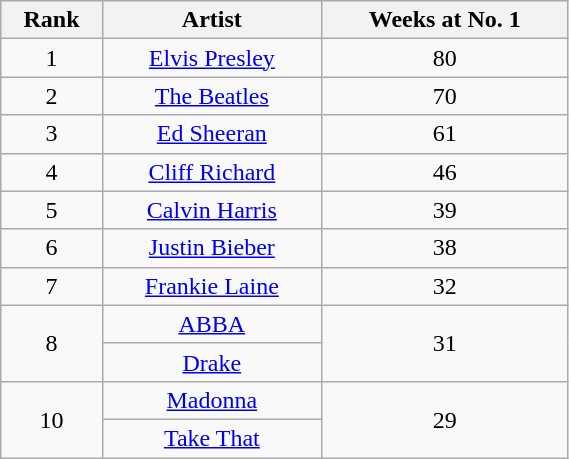<table class="wikitable"  style="text-align:center; width:30%;">
<tr>
<th>Rank</th>
<th>Artist</th>
<th>Weeks at No. 1</th>
</tr>
<tr>
<td>1</td>
<td><a href='#'>Elvis Presley</a></td>
<td>80</td>
</tr>
<tr>
<td>2</td>
<td><a href='#'>The Beatles</a></td>
<td>70</td>
</tr>
<tr>
<td>3</td>
<td><a href='#'>Ed Sheeran</a></td>
<td>61</td>
</tr>
<tr>
<td>4</td>
<td><a href='#'>Cliff Richard</a></td>
<td>46</td>
</tr>
<tr>
<td>5</td>
<td><a href='#'>Calvin Harris</a></td>
<td>39</td>
</tr>
<tr>
<td>6</td>
<td><a href='#'>Justin Bieber</a></td>
<td>38</td>
</tr>
<tr>
<td>7</td>
<td><a href='#'>Frankie Laine</a></td>
<td>32</td>
</tr>
<tr>
<td rowspan="2">8</td>
<td><a href='#'>ABBA</a></td>
<td rowspan="2">31</td>
</tr>
<tr>
<td><a href='#'>Drake</a></td>
</tr>
<tr>
<td rowspan="2">10</td>
<td><a href='#'>Madonna</a></td>
<td rowspan="2">29</td>
</tr>
<tr>
<td><a href='#'>Take That</a></td>
</tr>
</table>
